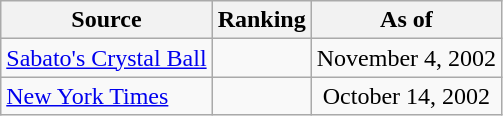<table class="wikitable" style="text-align:center">
<tr>
<th>Source</th>
<th>Ranking</th>
<th>As of</th>
</tr>
<tr>
<td align=left><a href='#'>Sabato's Crystal Ball</a></td>
<td></td>
<td>November 4, 2002</td>
</tr>
<tr>
<td align=left><a href='#'>New York Times</a></td>
<td></td>
<td>October 14, 2002</td>
</tr>
</table>
